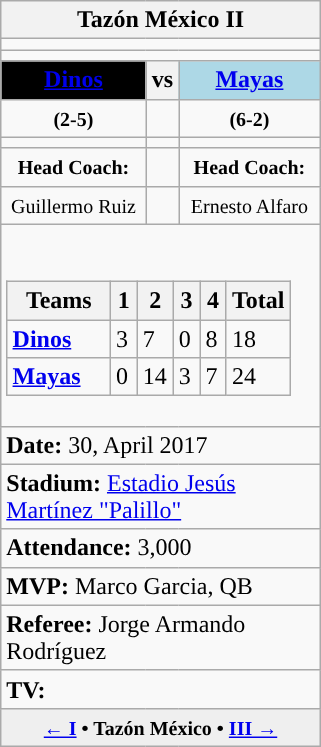<table class="wikitable" style="width:214px;" class="floatright" style="border: 1px  solid black;">
<tr>
<th colspan="3">Tazón México II</th>
</tr>
<tr>
<td colspan="3"></td>
</tr>
<tr>
<td colspan="3"></td>
</tr>
<tr>
<th width=102px style="background:Black; color:white"><a href='#'><strong>Dinos</strong></a></th>
<th width=10px>vs</th>
<th width=102px style="background:LightBlue;"><a href='#'><strong>Mayas</strong></a></th>
</tr>
<tr>
<td align="center"><small><strong>(2-5)</strong></small></td>
<td></td>
<td align="center"><small><strong>(6-2)</strong></small></td>
</tr>
<tr>
<td align="center"></td>
<td></td>
<td align="center"></td>
</tr>
<tr>
<td align="center"><small><strong>Head Coach:</strong></small></td>
<td></td>
<td align="center"><small><strong>Head Coach:</strong></small></td>
</tr>
<tr>
<td align="center"><small>Guillermo Ruiz</small></td>
<td></td>
<td align="center"><small>Ernesto Alfaro</small></td>
</tr>
<tr>
<td colspan=3 align=center><br><table class="wikitable">
<tr>
<th width="130">Teams</th>
<th width="20">1</th>
<th width="20">2</th>
<th width="20">3</th>
<th width="20">4</th>
<th width="20">Total</th>
</tr>
<tr>
<td> <a href='#'><strong>Dinos</strong></a></td>
<td>3</td>
<td>7</td>
<td>0</td>
<td>8</td>
<td>18</td>
</tr>
<tr>
<td> <a href='#'><strong>Mayas</strong></a></td>
<td>0</td>
<td>14</td>
<td>3</td>
<td>7</td>
<td>24</td>
</tr>
</table>
</td>
</tr>
<tr>
<td colspan="3"><strong>Date:</strong> 30, April 2017</td>
</tr>
<tr>
<td colspan="3"><strong>Stadium:</strong> <a href='#'>Estadio Jesús Martínez "Palillo"</a></td>
</tr>
<tr>
<td colspan="3"><strong>Attendance:</strong> 3,000</td>
</tr>
<tr>
<td colspan="3"><strong>MVP:</strong> Marco Garcia, QB</td>
</tr>
<tr>
<td colspan="3"><strong>Referee:</strong> Jorge Armando Rodríguez</td>
</tr>
<tr>
<td colspan="3"><strong>TV:</strong>  </td>
</tr>
<tr>
<th colspan="3" style="background: #efefef;"><small><a href='#'>← I</a> • Tazón México • <a href='#'>III →</a></small></th>
</tr>
</table>
